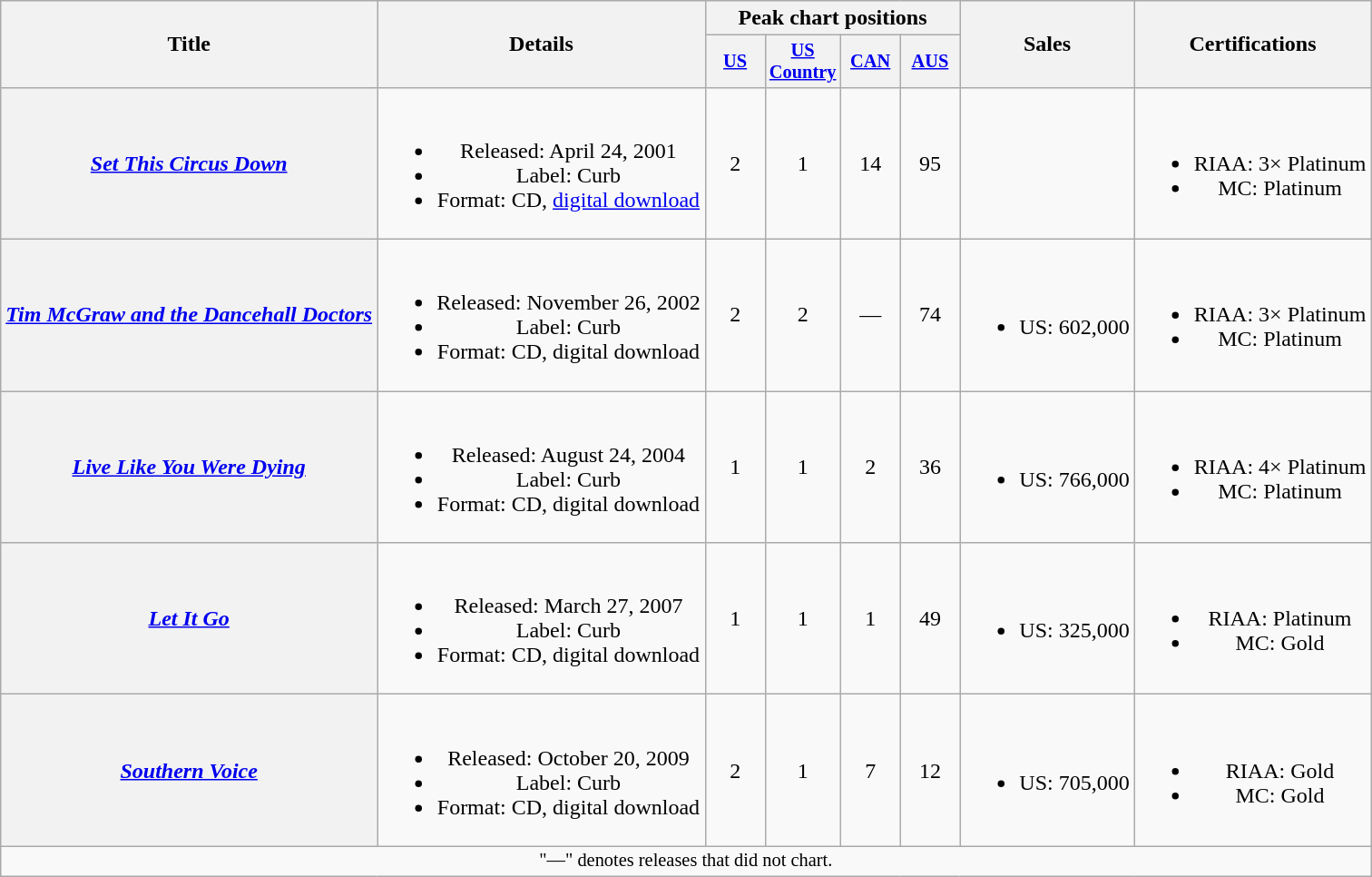<table class="wikitable plainrowheaders" style="text-align:center;">
<tr>
<th scope="col" rowspan="2">Title</th>
<th scope="col" rowspan="2">Details</th>
<th scope="col" colspan="4">Peak chart positions</th>
<th scope="col" rowspan="2">Sales</th>
<th scope="col" rowspan="2">Certifications</th>
</tr>
<tr>
<th scope="col" style="width:2.75em;font-size:85%;"><a href='#'>US</a><br></th>
<th scope="col" style="width:2.75em;font-size:85%;"><a href='#'>US<br>Country</a><br></th>
<th scope="col" style="width:2.75em;font-size:85%;"><a href='#'>CAN</a><br></th>
<th scope="col" style="width:2.75em;font-size:85%;"><a href='#'>AUS</a><br></th>
</tr>
<tr>
<th scope="row"><em><a href='#'>Set This Circus Down</a></em></th>
<td><br><ul><li>Released: April 24, 2001</li><li>Label: Curb</li><li>Format: CD, <a href='#'>digital download</a></li></ul></td>
<td>2</td>
<td>1</td>
<td>14</td>
<td>95</td>
<td></td>
<td><br><ul><li>RIAA: 3× Platinum</li><li>MC: Platinum</li></ul></td>
</tr>
<tr>
<th scope="row"><em><a href='#'>Tim McGraw and the Dancehall Doctors</a></em></th>
<td><br><ul><li>Released: November 26, 2002</li><li>Label: Curb</li><li>Format: CD, digital download</li></ul></td>
<td>2</td>
<td>2</td>
<td>—</td>
<td>74</td>
<td><br><ul><li>US: 602,000</li></ul></td>
<td><br><ul><li>RIAA: 3× Platinum</li><li>MC: Platinum</li></ul></td>
</tr>
<tr>
<th scope="row"><em><a href='#'>Live Like You Were Dying</a></em></th>
<td><br><ul><li>Released: August 24, 2004</li><li>Label: Curb</li><li>Format: CD, digital download</li></ul></td>
<td>1</td>
<td>1</td>
<td>2</td>
<td>36</td>
<td><br><ul><li>US: 766,000</li></ul></td>
<td><br><ul><li>RIAA: 4× Platinum</li><li>MC: Platinum</li></ul></td>
</tr>
<tr>
<th scope="row"><em><a href='#'>Let It Go</a></em></th>
<td><br><ul><li>Released: March 27, 2007</li><li>Label: Curb</li><li>Format: CD, digital download</li></ul></td>
<td>1</td>
<td>1</td>
<td>1</td>
<td>49</td>
<td><br><ul><li>US: 325,000</li></ul></td>
<td><br><ul><li>RIAA: Platinum</li><li>MC: Gold</li></ul></td>
</tr>
<tr>
<th scope="row"><em><a href='#'>Southern Voice</a></em></th>
<td><br><ul><li>Released: October 20, 2009</li><li>Label: Curb</li><li>Format: CD, digital download</li></ul></td>
<td>2</td>
<td>1</td>
<td>7</td>
<td>12</td>
<td><br><ul><li>US: 705,000</li></ul></td>
<td><br><ul><li>RIAA: Gold</li><li>MC: Gold</li></ul></td>
</tr>
<tr>
<td colspan="8" style="font-size:85%">"—" denotes releases that did not chart.</td>
</tr>
</table>
